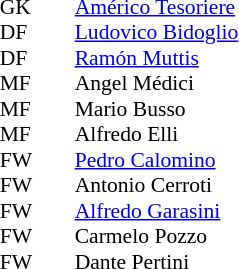<table style="font-size:90%; margin:0.2em auto;" cellspacing="0" cellpadding="0">
<tr>
<th width="25"></th>
<th width="25"></th>
</tr>
<tr>
<td>GK</td>
<td></td>
<td> <a href='#'>Américo Tesoriere</a></td>
</tr>
<tr>
<td>DF</td>
<td></td>
<td> <a href='#'>Ludovico Bidoglio</a></td>
</tr>
<tr>
<td>DF</td>
<td></td>
<td> <a href='#'>Ramón Muttis</a></td>
</tr>
<tr>
<td>MF</td>
<td></td>
<td> Angel Médici</td>
</tr>
<tr>
<td>MF</td>
<td></td>
<td> Mario Busso</td>
</tr>
<tr>
<td>MF</td>
<td></td>
<td> Alfredo Elli</td>
</tr>
<tr>
<td>FW</td>
<td></td>
<td> <a href='#'>Pedro Calomino</a></td>
</tr>
<tr>
<td>FW</td>
<td></td>
<td> Antonio Cerroti</td>
</tr>
<tr>
<td>FW</td>
<td></td>
<td> <a href='#'>Alfredo Garasini</a></td>
</tr>
<tr>
<td>FW</td>
<td></td>
<td> Carmelo Pozzo</td>
</tr>
<tr>
<td>FW</td>
<td></td>
<td> Dante Pertini</td>
</tr>
</table>
